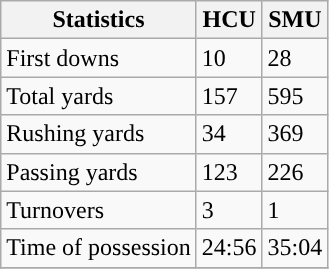<table class="wikitable" style="float: left;">
<tr>
<th>Statistics</th>
<th>HCU</th>
<th>SMU</th>
</tr>
<tr>
<td>First downs</td>
<td>10</td>
<td>28</td>
</tr>
<tr>
<td>Total yards</td>
<td>157</td>
<td>595</td>
</tr>
<tr>
<td>Rushing yards</td>
<td>34</td>
<td>369</td>
</tr>
<tr>
<td>Passing yards</td>
<td>123</td>
<td>226</td>
</tr>
<tr>
<td>Turnovers</td>
<td>3</td>
<td>1</td>
</tr>
<tr>
<td>Time of possession</td>
<td>24:56</td>
<td>35:04</td>
</tr>
<tr>
</tr>
</table>
